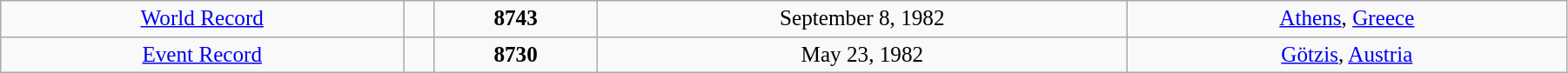<table class="wikitable" style=" text-align:center; font-size:105%;" width="95%">
<tr>
<td><a href='#'>World Record</a></td>
<td></td>
<td><strong>8743</strong></td>
<td>September 8, 1982</td>
<td> <a href='#'>Athens</a>, <a href='#'>Greece</a></td>
</tr>
<tr>
<td><a href='#'>Event Record</a></td>
<td></td>
<td><strong>8730</strong></td>
<td>May 23, 1982</td>
<td> <a href='#'>Götzis</a>, <a href='#'>Austria</a></td>
</tr>
</table>
